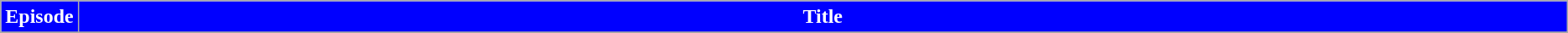<table class="wikitable" style="background: #FFF;">
<tr>
<th style="background-color:#0000FF; color:#FFF;">Episode</th>
<th ! style="background-color:#0000FF; color:#FFF; width:150%">Title</th>
</tr>
<tr>
</tr>
</table>
